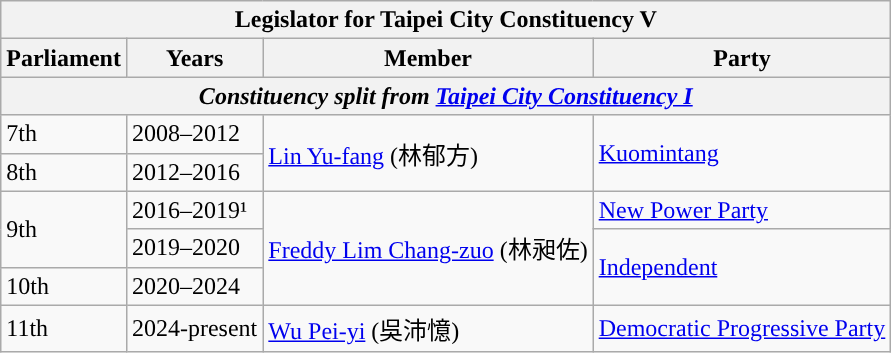<table class=wikitable>
<tr>
<th colspan="4">Legislator for Taipei City Constituency V</th>
</tr>
<tr>
<th>Parliament</th>
<th>Years</th>
<th>Member</th>
<th>Party</th>
</tr>
<tr>
<th colspan=4 align=center><em>Constituency split from <a href='#'>Taipei City Constituency I</a> </em></th>
</tr>
<tr>
<td>7th</td>
<td>2008–2012</td>
<td rowspan=2><a href='#'>Lin Yu-fang</a> (林郁方)</td>
<td rowspan=2><a href='#'>Kuomintang</a></td>
</tr>
<tr>
<td>8th</td>
<td>2012–2016</td>
</tr>
<tr>
<td rowspan=2>9th</td>
<td>2016–2019¹</td>
<td rowspan=3><a href='#'>Freddy Lim Chang-zuo</a> (林昶佐)</td>
<td><a href='#'>New Power Party</a></td>
</tr>
<tr>
<td>2019–2020</td>
<td rowspan=2><a href='#'>Independent</a></td>
</tr>
<tr>
<td>10th</td>
<td>2020–2024</td>
</tr>
<tr>
<td>11th</td>
<td>2024-present</td>
<td><a href='#'>Wu Pei-yi</a> (吳沛憶)</td>
<td><a href='#'>Democratic Progressive Party</a></td>
</tr>
</table>
